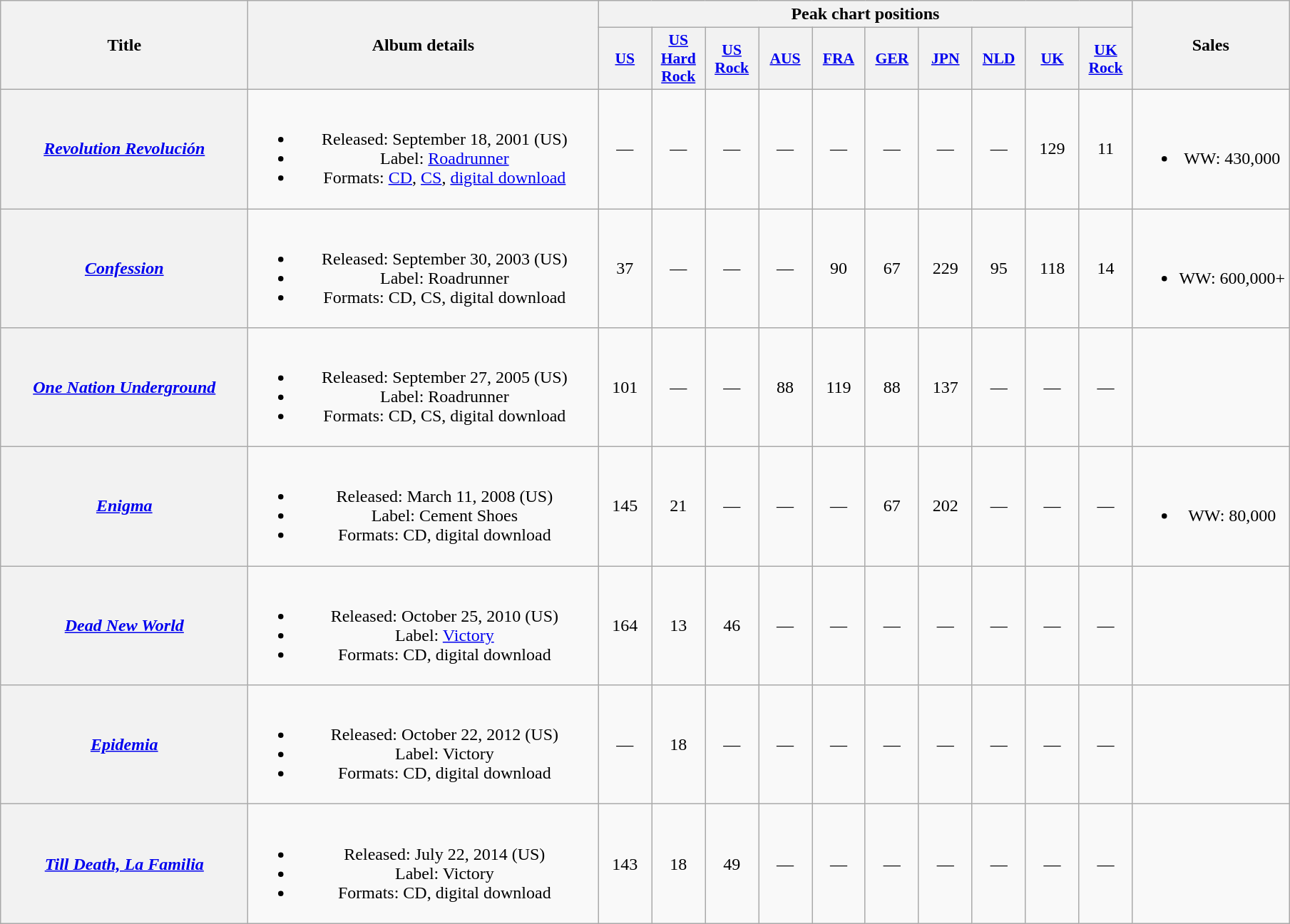<table class="wikitable plainrowheaders" style="text-align:center;">
<tr>
<th scope="col" rowspan="2" style="width:14em;">Title</th>
<th scope="col" rowspan="2" style="width:20em;">Album details</th>
<th scope="col" colspan="10">Peak chart positions</th>
<th rowspan="2">Sales</th>
</tr>
<tr>
<th scope="col" style="width:3em;font-size:90%;"><a href='#'>US</a><br></th>
<th scope="col" style="width:3em;font-size:90%;"><a href='#'>US<br>Hard<br>Rock</a><br></th>
<th scope="col" style="width:3em;font-size:90%;"><a href='#'>US<br>Rock</a><br></th>
<th scope="col" style="width:3em;font-size:90%;"><a href='#'>AUS</a><br></th>
<th scope="col" style="width:3em;font-size:90%;"><a href='#'>FRA</a><br></th>
<th scope="col" style="width:3em;font-size:90%;"><a href='#'>GER</a><br></th>
<th scope="col" style="width:3em;font-size:90%;"><a href='#'>JPN</a><br></th>
<th scope="col" style="width:3em;font-size:90%;"><a href='#'>NLD</a><br></th>
<th scope="col" style="width:3em;font-size:90%;"><a href='#'>UK</a><br></th>
<th scope="col" style="width:3em;font-size:90%;"><a href='#'>UK<br>Rock</a><br></th>
</tr>
<tr>
<th scope="row"><em><a href='#'>Revolution Revolución</a></em></th>
<td><br><ul><li>Released: September 18, 2001 <span>(US)</span></li><li>Label: <a href='#'>Roadrunner</a></li><li>Formats: <a href='#'>CD</a>, <a href='#'>CS</a>, <a href='#'>digital download</a></li></ul></td>
<td>—</td>
<td>—</td>
<td>—</td>
<td>—</td>
<td>—</td>
<td>—</td>
<td>—</td>
<td>—</td>
<td>129</td>
<td>11</td>
<td><br><ul><li>WW: 430,000</li></ul></td>
</tr>
<tr>
<th scope="row"><em><a href='#'>Confession</a></em></th>
<td><br><ul><li>Released: September 30, 2003 <span>(US)</span></li><li>Label: Roadrunner</li><li>Formats: CD, CS, digital download</li></ul></td>
<td>37</td>
<td>—</td>
<td>—</td>
<td>—</td>
<td>90</td>
<td>67</td>
<td>229</td>
<td>95</td>
<td>118</td>
<td>14</td>
<td><br><ul><li>WW: 600,000+</li></ul></td>
</tr>
<tr>
<th scope="row"><em><a href='#'>One Nation Underground</a></em></th>
<td><br><ul><li>Released: September 27, 2005 <span>(US)</span></li><li>Label: Roadrunner</li><li>Formats: CD, CS, digital download</li></ul></td>
<td>101</td>
<td>—</td>
<td>—</td>
<td>88</td>
<td>119</td>
<td>88</td>
<td>137</td>
<td>—</td>
<td>—</td>
<td>—</td>
<td></td>
</tr>
<tr>
<th scope="row"><em><a href='#'>Enigma</a></em></th>
<td><br><ul><li>Released: March 11, 2008 <span>(US)</span></li><li>Label: Cement Shoes</li><li>Formats: CD, digital download</li></ul></td>
<td>145</td>
<td>21</td>
<td>—</td>
<td>—</td>
<td>—</td>
<td>67</td>
<td>202</td>
<td>—</td>
<td>—</td>
<td>—</td>
<td><br><ul><li>WW: 80,000</li></ul></td>
</tr>
<tr>
<th scope="row"><em><a href='#'>Dead New World</a></em></th>
<td><br><ul><li>Released: October 25, 2010 <span>(US)</span></li><li>Label: <a href='#'>Victory</a></li><li>Formats: CD, digital download</li></ul></td>
<td>164</td>
<td>13</td>
<td>46</td>
<td>—</td>
<td>—</td>
<td>—</td>
<td>—</td>
<td>—</td>
<td>—</td>
<td>—</td>
<td></td>
</tr>
<tr>
<th scope="row"><em><a href='#'>Epidemia</a></em></th>
<td><br><ul><li>Released: October 22, 2012 <span>(US)</span></li><li>Label: Victory</li><li>Formats: CD, digital download</li></ul></td>
<td>—</td>
<td>18</td>
<td>—</td>
<td>—</td>
<td>—</td>
<td>—</td>
<td>—</td>
<td>—</td>
<td>—</td>
<td>—</td>
<td></td>
</tr>
<tr>
<th scope="row"><em><a href='#'>Till Death, La Familia</a></em></th>
<td><br><ul><li>Released: July 22, 2014 <span>(US)</span></li><li>Label: Victory</li><li>Formats: CD, digital download</li></ul></td>
<td>143</td>
<td>18</td>
<td>49</td>
<td>—</td>
<td>—</td>
<td>—</td>
<td>—</td>
<td>—</td>
<td>—</td>
<td>—</td>
<td></td>
</tr>
</table>
